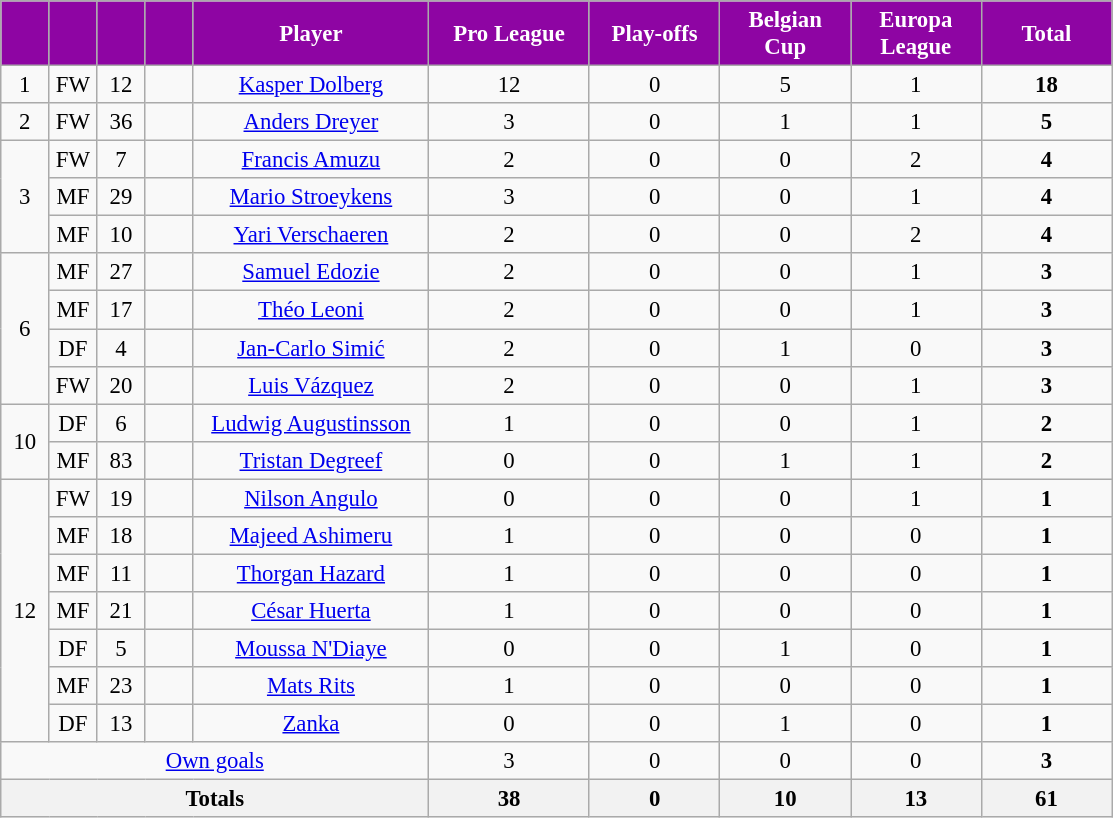<table class="wikitable sortable" style="font-size: 95%; text-align: center;">
<tr>
<th style="width:25px; background:#8e05a3; color:white;"></th>
<th style="width:25px; background:#8e05a3; color:white;"></th>
<th style="width:25px; background:#8e05a3; color:white;"></th>
<th style="width:25px; background:#8e05a3; color:white;"></th>
<th style="width:150px; background:#8e05a3; color:white;">Player</th>
<th style="width:100px; background:#8e05a3; color:white;">Pro League</th>
<th style="width:80px; background:#8e05a3; color:white;">Play-offs</th>
<th style="width:80px; background:#8e05a3; color:white;">Belgian Cup</th>
<th style="width:80px; background:#8e05a3; color:white;">Europa League</th>
<th style="width:80px; background:#8e05a3; color:white;"><strong>Total</strong></th>
</tr>
<tr>
<td>1</td>
<td>FW</td>
<td>12</td>
<td></td>
<td><a href='#'>Kasper Dolberg</a></td>
<td>12</td>
<td>0</td>
<td>5</td>
<td>1</td>
<td><strong>18</strong></td>
</tr>
<tr>
<td>2</td>
<td>FW</td>
<td>36</td>
<td></td>
<td><a href='#'>Anders Dreyer</a></td>
<td>3</td>
<td>0</td>
<td>1</td>
<td>1</td>
<td><strong>5</strong></td>
</tr>
<tr>
<td rowspan="3">3</td>
<td>FW</td>
<td>7</td>
<td></td>
<td><a href='#'>Francis Amuzu</a></td>
<td>2</td>
<td>0</td>
<td>0</td>
<td>2</td>
<td><strong>4</strong></td>
</tr>
<tr>
<td>MF</td>
<td>29</td>
<td></td>
<td><a href='#'>Mario Stroeykens</a></td>
<td>3</td>
<td>0</td>
<td>0</td>
<td>1</td>
<td><strong>4</strong></td>
</tr>
<tr>
<td>MF</td>
<td>10</td>
<td></td>
<td><a href='#'>Yari Verschaeren</a></td>
<td>2</td>
<td>0</td>
<td>0</td>
<td>2</td>
<td><strong>4</strong></td>
</tr>
<tr>
<td rowspan="4">6</td>
<td>MF</td>
<td>27</td>
<td></td>
<td><a href='#'>Samuel Edozie</a></td>
<td>2</td>
<td>0</td>
<td>0</td>
<td>1</td>
<td><strong>3</strong></td>
</tr>
<tr>
<td>MF</td>
<td>17</td>
<td></td>
<td><a href='#'>Théo Leoni</a></td>
<td>2</td>
<td>0</td>
<td>0</td>
<td>1</td>
<td><strong>3</strong></td>
</tr>
<tr>
<td>DF</td>
<td>4</td>
<td></td>
<td><a href='#'>Jan-Carlo Simić</a></td>
<td>2</td>
<td>0</td>
<td>1</td>
<td>0</td>
<td><strong>3</strong></td>
</tr>
<tr>
<td>FW</td>
<td>20</td>
<td></td>
<td><a href='#'>Luis Vázquez</a></td>
<td>2</td>
<td>0</td>
<td>0</td>
<td>1</td>
<td><strong>3</strong></td>
</tr>
<tr>
<td rowspan="2">10</td>
<td>DF</td>
<td>6</td>
<td></td>
<td><a href='#'>Ludwig Augustinsson</a></td>
<td>1</td>
<td>0</td>
<td>0</td>
<td>1</td>
<td><strong>2</strong></td>
</tr>
<tr>
<td>MF</td>
<td>83</td>
<td></td>
<td><a href='#'>Tristan Degreef</a></td>
<td>0</td>
<td>0</td>
<td>1</td>
<td>1</td>
<td><strong>2</strong></td>
</tr>
<tr>
<td rowspan="7">12</td>
<td>FW</td>
<td>19</td>
<td></td>
<td><a href='#'>Nilson Angulo</a></td>
<td>0</td>
<td>0</td>
<td>0</td>
<td>1</td>
<td><strong>1</strong></td>
</tr>
<tr>
<td>MF</td>
<td>18</td>
<td></td>
<td><a href='#'>Majeed Ashimeru</a></td>
<td>1</td>
<td>0</td>
<td>0</td>
<td>0</td>
<td><strong>1</strong></td>
</tr>
<tr>
<td>MF</td>
<td>11</td>
<td></td>
<td><a href='#'>Thorgan Hazard</a></td>
<td>1</td>
<td>0</td>
<td>0</td>
<td>0</td>
<td><strong>1</strong></td>
</tr>
<tr>
<td>MF</td>
<td>21</td>
<td></td>
<td><a href='#'>César Huerta</a></td>
<td>1</td>
<td>0</td>
<td>0</td>
<td>0</td>
<td><strong>1</strong></td>
</tr>
<tr>
<td>DF</td>
<td>5</td>
<td></td>
<td><a href='#'>Moussa N'Diaye</a></td>
<td>0</td>
<td>0</td>
<td>1</td>
<td>0</td>
<td><strong>1</strong></td>
</tr>
<tr>
<td>MF</td>
<td>23</td>
<td></td>
<td><a href='#'>Mats Rits</a></td>
<td>1</td>
<td>0</td>
<td>0</td>
<td>0</td>
<td><strong>1</strong></td>
</tr>
<tr>
<td>DF</td>
<td>13</td>
<td></td>
<td><a href='#'>Zanka</a></td>
<td>0</td>
<td>0</td>
<td>1</td>
<td>0</td>
<td><strong>1</strong></td>
</tr>
<tr class="sortbottom">
<td colspan="5"><a href='#'>Own goals</a></td>
<td>3</td>
<td>0</td>
<td>0</td>
<td>0</td>
<td><strong>3</strong></td>
</tr>
<tr class="sortbottom">
<th colspan=5><strong>Totals</strong></th>
<th>38</th>
<th>0</th>
<th>10</th>
<th>13</th>
<th>61</th>
</tr>
</table>
